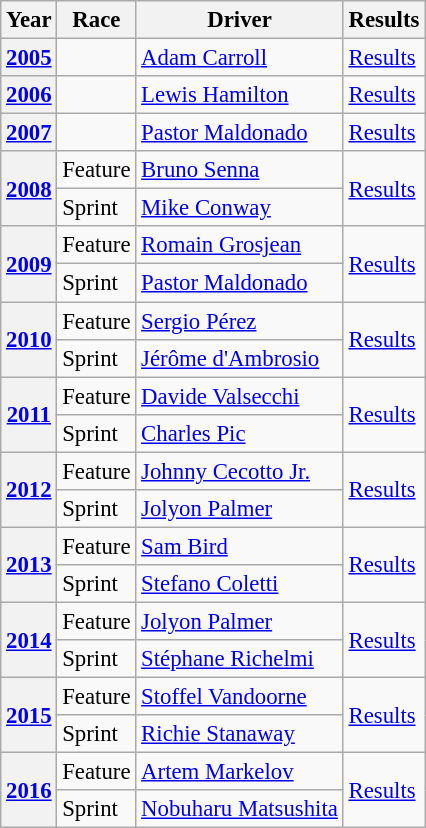<table class="wikitable" style="font-size: 95%;">
<tr>
<th>Year</th>
<th>Race</th>
<th>Driver</th>
<th>Results</th>
</tr>
<tr>
<th><a href='#'>2005</a></th>
<td></td>
<td> <a href='#'>Adam Carroll</a></td>
<td><a href='#'>Results</a></td>
</tr>
<tr>
<th><a href='#'>2006</a></th>
<td></td>
<td> <a href='#'>Lewis Hamilton</a></td>
<td><a href='#'>Results</a></td>
</tr>
<tr>
<th><a href='#'>2007</a></th>
<td></td>
<td> <a href='#'>Pastor Maldonado</a></td>
<td><a href='#'>Results</a></td>
</tr>
<tr>
<th rowspan=2><a href='#'>2008</a></th>
<td>Feature</td>
<td> <a href='#'>Bruno Senna</a></td>
<td rowspan=2><a href='#'>Results</a></td>
</tr>
<tr>
<td>Sprint</td>
<td> <a href='#'>Mike Conway</a></td>
</tr>
<tr>
<th rowspan=2><a href='#'>2009</a></th>
<td>Feature</td>
<td> <a href='#'>Romain Grosjean</a></td>
<td rowspan=2><a href='#'>Results</a></td>
</tr>
<tr>
<td>Sprint</td>
<td> <a href='#'>Pastor Maldonado</a></td>
</tr>
<tr>
<th rowspan=2><a href='#'>2010</a></th>
<td>Feature</td>
<td> <a href='#'>Sergio Pérez</a></td>
<td rowspan=2><a href='#'>Results</a></td>
</tr>
<tr>
<td>Sprint</td>
<td> <a href='#'>Jérôme d'Ambrosio</a></td>
</tr>
<tr>
<th rowspan=2><a href='#'>2011</a></th>
<td>Feature</td>
<td> <a href='#'>Davide Valsecchi</a></td>
<td rowspan=2><a href='#'>Results</a></td>
</tr>
<tr>
<td>Sprint</td>
<td> <a href='#'>Charles Pic</a></td>
</tr>
<tr>
<th rowspan=2><a href='#'>2012</a></th>
<td>Feature</td>
<td> <a href='#'>Johnny Cecotto Jr.</a></td>
<td rowspan=2><a href='#'>Results</a></td>
</tr>
<tr>
<td>Sprint</td>
<td> <a href='#'>Jolyon Palmer</a></td>
</tr>
<tr>
<th rowspan=2><a href='#'>2013</a></th>
<td>Feature</td>
<td> <a href='#'>Sam Bird</a></td>
<td rowspan=2><a href='#'>Results</a></td>
</tr>
<tr>
<td>Sprint</td>
<td> <a href='#'>Stefano Coletti</a></td>
</tr>
<tr>
<th rowspan=2><a href='#'>2014</a></th>
<td>Feature</td>
<td> <a href='#'>Jolyon Palmer</a></td>
<td rowspan=2><a href='#'>Results</a></td>
</tr>
<tr>
<td>Sprint</td>
<td> <a href='#'>Stéphane Richelmi</a></td>
</tr>
<tr>
<th rowspan=2><a href='#'>2015</a></th>
<td>Feature</td>
<td> <a href='#'>Stoffel Vandoorne</a></td>
<td rowspan=2><a href='#'>Results</a></td>
</tr>
<tr>
<td>Sprint</td>
<td> <a href='#'>Richie Stanaway</a></td>
</tr>
<tr>
<th rowspan=2><a href='#'>2016</a></th>
<td>Feature</td>
<td> <a href='#'>Artem Markelov</a></td>
<td rowspan=2><a href='#'>Results</a></td>
</tr>
<tr>
<td>Sprint</td>
<td> <a href='#'>Nobuharu Matsushita</a></td>
</tr>
</table>
